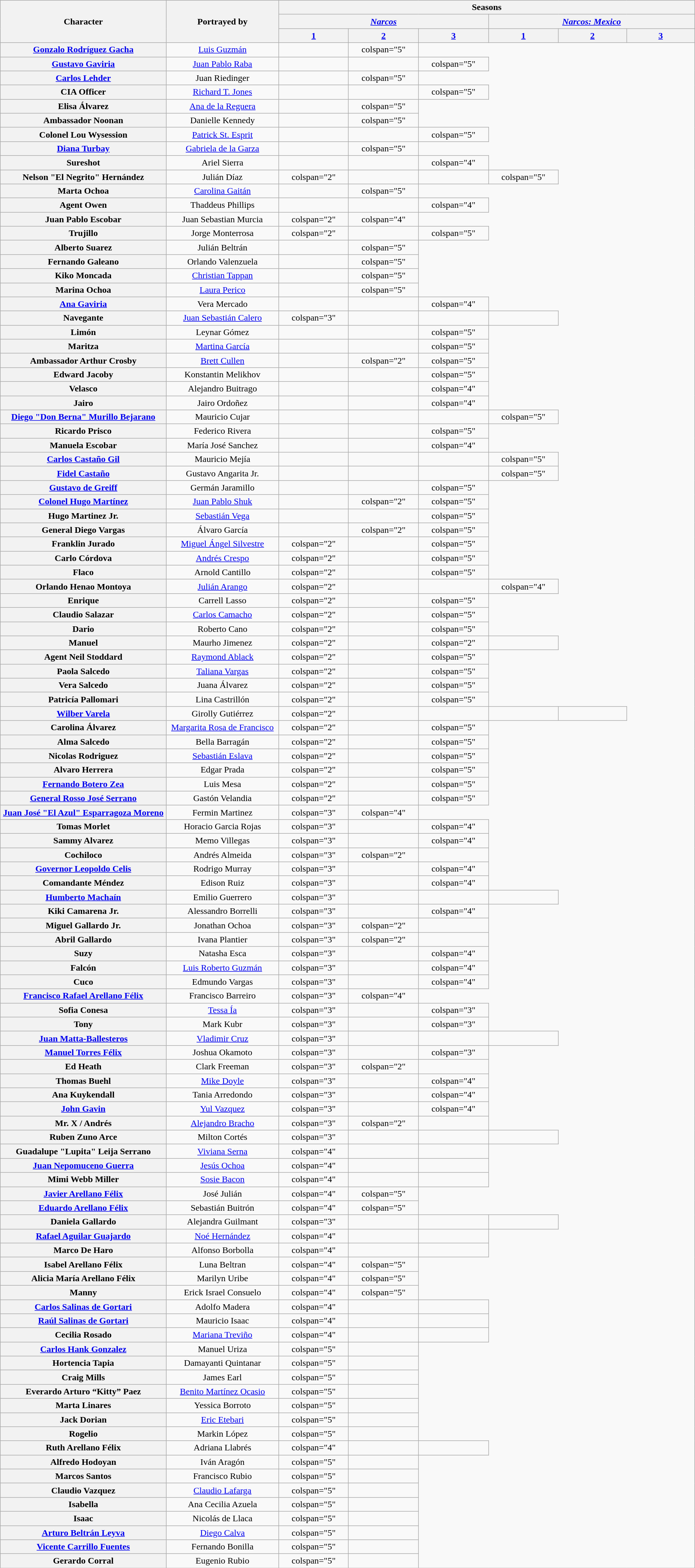<table class="wikitable plainrowheaders" style="text-align:center;">
<tr>
<th scope="col" rowspan="3" style="width: 300px;">Character</th>
<th scope="col" rowspan="3" style="width: 200px;">Portrayed by</th>
<th scope="col" colspan="6">Seasons</th>
</tr>
<tr>
<th colspan="3"><em><a href='#'>Narcos</a></em></th>
<th colspan="3"><em><a href='#'>Narcos: Mexico</a></em></th>
</tr>
<tr>
<th scope="col" style="width: 120px;"><a href='#'>1</a></th>
<th scope="col" style="width: 120px;"><a href='#'>2</a></th>
<th scope="col" style="width: 120px;"><a href='#'>3</a></th>
<th scope="col" style="width: 120px;"><a href='#'>1</a></th>
<th scope="col" style="width: 120px;"><a href='#'>2</a></th>
<th scope="col" style="width: 120px;"><a href='#'>3</a></th>
</tr>
<tr>
<th scope="row"><a href='#'>Gonzalo Rodríguez Gacha</a></th>
<td><a href='#'>Luis Guzmán</a></td>
<td></td>
<td>colspan="5" </td>
</tr>
<tr>
<th scope="row"><a href='#'>Gustavo Gaviria</a></th>
<td><a href='#'>Juan Pablo Raba</a></td>
<td></td>
<td></td>
<td>colspan="5" </td>
</tr>
<tr>
<th scope="row"><a href='#'>Carlos Lehder</a></th>
<td>Juan Riedinger</td>
<td></td>
<td>colspan="5" </td>
</tr>
<tr>
<th scope="row">CIA Officer</th>
<td><a href='#'>Richard T. Jones</a></td>
<td></td>
<td></td>
<td>colspan="5" </td>
</tr>
<tr>
<th scope="row">Elisa Álvarez</th>
<td><a href='#'>Ana de la Reguera</a></td>
<td></td>
<td>colspan="5" </td>
</tr>
<tr>
<th scope="row">Ambassador Noonan</th>
<td>Danielle Kennedy</td>
<td></td>
<td>colspan="5" </td>
</tr>
<tr>
<th scope="row">Colonel Lou Wysession</th>
<td><a href='#'>Patrick St. Esprit</a></td>
<td></td>
<td></td>
<td>colspan="5" </td>
</tr>
<tr>
<th scope="row"><a href='#'>Diana Turbay</a></th>
<td><a href='#'>Gabriela de la Garza</a></td>
<td></td>
<td>colspan="5" </td>
</tr>
<tr>
<th scope="row">Sureshot</th>
<td>Ariel Sierra</td>
<td></td>
<td></td>
<td>colspan="4" </td>
</tr>
<tr>
<th scope="row">Nelson "El Negrito" Hernández</th>
<td>Julián Díaz</td>
<td>colspan="2" </td>
<td></td>
<td></td>
<td>colspan="5" </td>
</tr>
<tr>
<th scope="row">Marta Ochoa</th>
<td><a href='#'>Carolina Gaitán</a></td>
<td></td>
<td>colspan="5" </td>
</tr>
<tr>
<th scope="row">Agent Owen</th>
<td>Thaddeus Phillips</td>
<td></td>
<td></td>
<td>colspan="4" </td>
</tr>
<tr>
<th scope="row">Juan Pablo Escobar</th>
<td>Juan Sebastian Murcia</td>
<td>colspan="2" </td>
<td>colspan="4" </td>
</tr>
<tr>
<th scope="row">Trujillo</th>
<td>Jorge Monterrosa</td>
<td>colspan="2" </td>
<td></td>
<td>colspan="5" </td>
</tr>
<tr>
<th scope="row">Alberto Suarez</th>
<td>Julián Beltrán</td>
<td></td>
<td>colspan="5" </td>
</tr>
<tr>
<th scope="row">Fernando Galeano</th>
<td>Orlando Valenzuela</td>
<td></td>
<td>colspan="5" </td>
</tr>
<tr>
<th scope="row">Kiko Moncada</th>
<td><a href='#'>Christian Tappan</a></td>
<td></td>
<td>colspan="5" </td>
</tr>
<tr>
<th scope="row">Marina Ochoa</th>
<td><a href='#'>Laura Perico</a></td>
<td></td>
<td>colspan="5" </td>
</tr>
<tr>
<th scope="row"><a href='#'>Ana Gaviria</a></th>
<td>Vera Mercado</td>
<td></td>
<td></td>
<td>colspan="4" </td>
</tr>
<tr>
<th scope="row">Navegante</th>
<td><a href='#'>Juan Sebastián Calero</a></td>
<td>colspan="3" </td>
<td></td>
<td></td>
<td></td>
</tr>
<tr>
<th scope="row">Limón</th>
<td>Leynar Gómez</td>
<td></td>
<td></td>
<td>colspan="5" </td>
</tr>
<tr>
<th scope="row">Maritza</th>
<td><a href='#'>Martina García</a></td>
<td></td>
<td></td>
<td>colspan="5" </td>
</tr>
<tr>
<th scope="row">Ambassador Arthur Crosby</th>
<td><a href='#'>Brett Cullen</a></td>
<td></td>
<td>colspan="2" </td>
<td>colspan="5" </td>
</tr>
<tr>
<th scope="row">Edward Jacoby</th>
<td>Konstantin Melikhov</td>
<td></td>
<td></td>
<td>colspan="5" </td>
</tr>
<tr>
<th scope="row">Velasco</th>
<td>Alejandro Buitrago</td>
<td></td>
<td></td>
<td>colspan="4" </td>
</tr>
<tr>
<th scope="row">Jairo</th>
<td>Jairo Ordoñez</td>
<td></td>
<td></td>
<td>colspan="4" </td>
</tr>
<tr>
<th scope="row"><a href='#'>Diego "Don Berna" Murillo Bejarano</a></th>
<td>Mauricio Cujar</td>
<td></td>
<td></td>
<td></td>
<td>colspan="5" </td>
</tr>
<tr>
<th scope="row">Ricardo Prisco</th>
<td>Federico Rivera</td>
<td></td>
<td></td>
<td>colspan="5" </td>
</tr>
<tr>
<th scope="row">Manuela Escobar</th>
<td>María José Sanchez</td>
<td></td>
<td></td>
<td>colspan="4" </td>
</tr>
<tr>
<th scope="row"><a href='#'>Carlos Castaño Gil</a></th>
<td>Mauricio Mejía</td>
<td></td>
<td></td>
<td></td>
<td>colspan="5" </td>
</tr>
<tr>
<th scope="row"><a href='#'>Fidel Castaño</a></th>
<td>Gustavo Angarita Jr.</td>
<td></td>
<td></td>
<td></td>
<td>colspan="5" </td>
</tr>
<tr>
<th scope="row"><a href='#'>Gustavo de Greiff</a></th>
<td>Germán Jaramillo</td>
<td></td>
<td></td>
<td>colspan="5" </td>
</tr>
<tr>
<th scope="row"><a href='#'>Colonel Hugo Martínez</a></th>
<td><a href='#'>Juan Pablo Shuk</a></td>
<td></td>
<td>colspan="2" </td>
<td>colspan="5" </td>
</tr>
<tr>
<th scope="row">Hugo Martinez Jr.</th>
<td><a href='#'>Sebastián Vega</a></td>
<td></td>
<td></td>
<td>colspan="5" </td>
</tr>
<tr>
<th scope="row">General Diego Vargas</th>
<td>Álvaro García</td>
<td></td>
<td>colspan="2" </td>
<td>colspan="5" </td>
</tr>
<tr>
<th scope="row">Franklin Jurado</th>
<td><a href='#'>Miguel Ángel Silvestre</a></td>
<td>colspan="2" </td>
<td></td>
<td>colspan="5" </td>
</tr>
<tr>
<th scope="row">Carlo Córdova</th>
<td><a href='#'>Andrés Crespo</a></td>
<td>colspan="2" </td>
<td></td>
<td>colspan="5" </td>
</tr>
<tr>
<th scope="row">Flaco</th>
<td>Arnold Cantillo</td>
<td>colspan="2" </td>
<td></td>
<td>colspan="5" </td>
</tr>
<tr>
<th scope="row">Orlando Henao Montoya</th>
<td><a href='#'>Julián Arango</a></td>
<td>colspan="2" </td>
<td></td>
<td></td>
<td>colspan="4" </td>
</tr>
<tr>
<th scope="row">Enrique</th>
<td>Carrell Lasso</td>
<td>colspan="2" </td>
<td></td>
<td>colspan="5" </td>
</tr>
<tr>
<th scope="row">Claudio Salazar</th>
<td><a href='#'>Carlos Camacho</a></td>
<td>colspan="2" </td>
<td></td>
<td>colspan="5" </td>
</tr>
<tr>
<th scope="row">Dario</th>
<td>Roberto Cano</td>
<td>colspan="2" </td>
<td></td>
<td>colspan="5" </td>
</tr>
<tr>
<th scope="row">Manuel</th>
<td>Maurho Jimenez</td>
<td>colspan="2" </td>
<td></td>
<td>colspan="2" </td>
<td></td>
</tr>
<tr>
<th scope="row">Agent Neil Stoddard</th>
<td><a href='#'>Raymond Ablack</a></td>
<td>colspan="2" </td>
<td></td>
<td>colspan="5" </td>
</tr>
<tr>
<th scope="row">Paola Salcedo</th>
<td><a href='#'>Taliana Vargas</a></td>
<td>colspan="2" </td>
<td></td>
<td>colspan="5" </td>
</tr>
<tr>
<th scope="row">Vera Salcedo</th>
<td>Juana Álvarez</td>
<td>colspan="2" </td>
<td></td>
<td>colspan="5" </td>
</tr>
<tr>
<th scope="row">Patricía Pallomari</th>
<td>Lina Castrillón</td>
<td>colspan="2" </td>
<td></td>
<td>colspan="5" </td>
</tr>
<tr>
<th scope="row"><a href='#'>Wilber Varela</a></th>
<td>Girolly Gutiérrez</td>
<td>colspan="2" </td>
<td></td>
<td></td>
<td></td>
<td></td>
</tr>
<tr>
<th scope="row">Carolina Álvarez</th>
<td><a href='#'>Margarita Rosa de Francisco</a></td>
<td>colspan="2" </td>
<td></td>
<td>colspan="5" </td>
</tr>
<tr>
<th scope="row">Alma Salcedo</th>
<td>Bella Barragán</td>
<td>colspan="2" </td>
<td></td>
<td>colspan="5" </td>
</tr>
<tr>
<th scope="row">Nicolas Rodriguez</th>
<td><a href='#'>Sebastián Eslava</a></td>
<td>colspan="2" </td>
<td></td>
<td>colspan="5" </td>
</tr>
<tr>
<th scope="row">Alvaro Herrera</th>
<td>Edgar Prada</td>
<td>colspan="2" </td>
<td></td>
<td>colspan="5" </td>
</tr>
<tr>
<th scope="row"><a href='#'>Fernando Botero Zea</a></th>
<td>Luis Mesa</td>
<td>colspan="2" </td>
<td></td>
<td>colspan="5" </td>
</tr>
<tr>
<th scope="row"><a href='#'>General Rosso José Serrano</a></th>
<td>Gastón Velandia</td>
<td>colspan="2" </td>
<td></td>
<td>colspan="5" </td>
</tr>
<tr>
<th scope="row"><a href='#'>Juan José "El Azul" Esparragoza Moreno</a></th>
<td>Fermin Martinez</td>
<td>colspan="3" </td>
<td>colspan="4" </td>
</tr>
<tr>
<th scope="row">Tomas Morlet</th>
<td>Horacio Garcia Rojas</td>
<td>colspan="3" </td>
<td></td>
<td>colspan="4" </td>
</tr>
<tr>
<th scope="row">Sammy Alvarez</th>
<td>Memo Villegas</td>
<td>colspan="3" </td>
<td></td>
<td>colspan="4" </td>
</tr>
<tr>
<th scope="row">Cochiloco</th>
<td>Andrés Almeida</td>
<td>colspan="3" </td>
<td>colspan="2" </td>
<td></td>
</tr>
<tr>
<th scope="row"><a href='#'>Governor Leopoldo Celis</a></th>
<td>Rodrigo Murray</td>
<td>colspan="3" </td>
<td></td>
<td>colspan="4" </td>
</tr>
<tr>
<th scope="row">Comandante Méndez</th>
<td>Edison Ruiz</td>
<td>colspan="3" </td>
<td></td>
<td>colspan="4" </td>
</tr>
<tr>
<th scope="row"><a href='#'>Humberto Machaín</a></th>
<td>Emilio Guerrero</td>
<td>colspan="3" </td>
<td></td>
<td></td>
<td></td>
</tr>
<tr>
<th scope="row">Kiki Camarena Jr.</th>
<td>Alessandro Borrelli</td>
<td>colspan="3" </td>
<td></td>
<td>colspan="4" </td>
</tr>
<tr>
<th scope="row">Miguel Gallardo Jr.</th>
<td>Jonathan Ochoa</td>
<td>colspan="3" </td>
<td>colspan="2" </td>
<td></td>
</tr>
<tr>
<th scope="row">Abril Gallardo</th>
<td>Ivana Plantier</td>
<td>colspan="3" </td>
<td>colspan="2" </td>
<td></td>
</tr>
<tr>
<th scope="row">Suzy</th>
<td>Natasha Esca</td>
<td>colspan="3" </td>
<td></td>
<td>colspan="4" </td>
</tr>
<tr>
<th scope="row">Falcón</th>
<td><a href='#'>Luis Roberto Guzmán</a></td>
<td>colspan="3" </td>
<td></td>
<td>colspan="4" </td>
</tr>
<tr>
<th scope="row">Cuco</th>
<td>Edmundo Vargas</td>
<td>colspan="3" </td>
<td></td>
<td>colspan="4" </td>
</tr>
<tr>
<th scope="row"><a href='#'>Francisco Rafael Arellano Félix</a></th>
<td>Francisco Barreiro</td>
<td>colspan="3" </td>
<td>colspan="4" </td>
</tr>
<tr>
<th scope="row">Sofia Conesa</th>
<td><a href='#'>Tessa Ía</a></td>
<td>colspan="3" </td>
<td></td>
<td>colspan="3" </td>
</tr>
<tr>
<th scope="row">Tony</th>
<td>Mark Kubr</td>
<td>colspan="3" </td>
<td></td>
<td>colspan="3" </td>
</tr>
<tr>
<th scope="row"><a href='#'>Juan Matta-Ballesteros</a></th>
<td><a href='#'>Vladimir Cruz</a></td>
<td>colspan="3" </td>
<td></td>
<td></td>
<td></td>
</tr>
<tr>
<th scope="row"><a href='#'>Manuel Torres Félix</a></th>
<td>Joshua Okamoto</td>
<td>colspan="3" </td>
<td></td>
<td>colspan="3" </td>
</tr>
<tr>
<th scope="row">Ed Heath</th>
<td>Clark Freeman</td>
<td>colspan="3" </td>
<td>colspan="2" </td>
<td></td>
</tr>
<tr>
<th scope="row">Thomas Buehl</th>
<td><a href='#'>Mike Doyle</a></td>
<td>colspan="3" </td>
<td></td>
<td>colspan="4" </td>
</tr>
<tr>
<th scope="row">Ana Kuykendall</th>
<td>Tania Arredondo</td>
<td>colspan="3" </td>
<td></td>
<td>colspan="4" </td>
</tr>
<tr>
<th scope="row"><a href='#'>John Gavin</a></th>
<td><a href='#'>Yul Vazquez</a></td>
<td>colspan="3" </td>
<td></td>
<td>colspan="4" </td>
</tr>
<tr>
<th scope="row">Mr. X / Andrés</th>
<td><a href='#'>Alejandro Bracho</a></td>
<td>colspan="3" </td>
<td>colspan="2" </td>
<td></td>
</tr>
<tr>
<th scope="row">Ruben Zuno Arce</th>
<td>Milton Cortés</td>
<td>colspan="3" </td>
<td></td>
<td></td>
<td></td>
</tr>
<tr>
<th scope="row">Guadalupe "Lupita" Leija Serrano</th>
<td><a href='#'>Viviana Serna</a></td>
<td>colspan="4" </td>
<td></td>
<td></td>
</tr>
<tr>
<th scope="row"><a href='#'>Juan Nepomuceno Guerra</a></th>
<td><a href='#'>Jesús Ochoa</a></td>
<td>colspan="4" </td>
<td></td>
<td></td>
</tr>
<tr>
<th scope="row">Mimi Webb Miller</th>
<td><a href='#'>Sosie Bacon</a></td>
<td>colspan="4" </td>
<td></td>
<td></td>
</tr>
<tr>
<th scope="row"><a href='#'>Javier Arellano Félix</a></th>
<td>José Julián</td>
<td>colspan="4" </td>
<td>colspan="5" </td>
</tr>
<tr>
<th scope="row"><a href='#'>Eduardo Arellano Félix</a></th>
<td>Sebastián Buitrón</td>
<td>colspan="4" </td>
<td>colspan="5" </td>
</tr>
<tr>
<th scope="row">Daniela Gallardo</th>
<td>Alejandra Guilmant</td>
<td>colspan="3" </td>
<td></td>
<td></td>
<td></td>
</tr>
<tr>
<th scope="row"><a href='#'>Rafael Aguilar Guajardo</a></th>
<td><a href='#'>Noé Hernández</a></td>
<td>colspan="4" </td>
<td></td>
<td></td>
</tr>
<tr>
<th scope="row">Marco De Haro</th>
<td>Alfonso Borbolla</td>
<td>colspan="4" </td>
<td></td>
<td></td>
</tr>
<tr>
<th scope="row">Isabel Arellano Félix</th>
<td>Luna Beltran</td>
<td>colspan="4" </td>
<td>colspan="5" </td>
</tr>
<tr>
<th scope="row">Alicia María Arellano Félix</th>
<td>Marilyn Uribe</td>
<td>colspan="4" </td>
<td>colspan="5" </td>
</tr>
<tr>
<th scope="row">Manny</th>
<td>Erick Israel Consuelo</td>
<td>colspan="4" </td>
<td>colspan="5" </td>
</tr>
<tr>
<th scope="row"><a href='#'>Carlos Salinas de Gortari</a></th>
<td>Adolfo Madera</td>
<td>colspan="4" </td>
<td></td>
<td></td>
</tr>
<tr>
<th scope="row"><a href='#'>Raúl Salinas de Gortari</a></th>
<td>Mauricio Isaac</td>
<td>colspan="4" </td>
<td></td>
<td></td>
</tr>
<tr>
<th scope="row">Cecilia Rosado</th>
<td><a href='#'>Mariana Treviño</a></td>
<td>colspan="4" </td>
<td></td>
<td></td>
</tr>
<tr>
<th scope="row"><a href='#'>Carlos Hank Gonzalez</a></th>
<td>Manuel Uriza</td>
<td>colspan="5" </td>
<td></td>
</tr>
<tr>
<th scope="row">Hortencia Tapia</th>
<td>Damayanti Quintanar</td>
<td>colspan="5" </td>
<td></td>
</tr>
<tr>
<th scope="row">Craig Mills</th>
<td>James Earl</td>
<td>colspan="5" </td>
<td></td>
</tr>
<tr>
<th scope="row">Everardo Arturo “Kitty” Paez</th>
<td><a href='#'>Benito Martínez Ocasio</a></td>
<td>colspan="5" </td>
<td></td>
</tr>
<tr>
<th scope="row">Marta Linares</th>
<td>Yessica Borroto</td>
<td>colspan="5" </td>
<td></td>
</tr>
<tr>
<th scope="row">Jack Dorian</th>
<td><a href='#'>Eric Etebari</a></td>
<td>colspan="5" </td>
<td></td>
</tr>
<tr>
<th scope="row">Rogelio</th>
<td>Markin López</td>
<td>colspan="5" </td>
<td></td>
</tr>
<tr>
<th scope="row">Ruth Arellano Félix</th>
<td>Adriana Llabrés</td>
<td>colspan="4" </td>
<td></td>
<td></td>
</tr>
<tr>
<th scope="row">Alfredo Hodoyan</th>
<td>Iván Aragón</td>
<td>colspan="5" </td>
<td></td>
</tr>
<tr>
<th scope="row">Marcos Santos</th>
<td>Francisco Rubio</td>
<td>colspan="5" </td>
<td></td>
</tr>
<tr>
<th scope="row">Claudio Vazquez</th>
<td><a href='#'>Claudio Lafarga</a></td>
<td>colspan="5" </td>
<td></td>
</tr>
<tr>
<th scope="row">Isabella</th>
<td>Ana Cecilia Azuela</td>
<td>colspan="5" </td>
<td></td>
</tr>
<tr>
<th scope="row">Isaac</th>
<td>Nicolás de Llaca</td>
<td>colspan="5" </td>
<td></td>
</tr>
<tr>
<th scope="row"><a href='#'>Arturo Beltrán Leyva</a></th>
<td><a href='#'>Diego Calva</a></td>
<td>colspan="5" </td>
<td></td>
</tr>
<tr>
<th scope="row"><a href='#'>Vicente Carrillo Fuentes</a></th>
<td>Fernando Bonilla</td>
<td>colspan="5" </td>
<td></td>
</tr>
<tr>
<th scope="row">Gerardo Corral</th>
<td>Eugenio Rubio</td>
<td>colspan="5" </td>
<td></td>
</tr>
</table>
